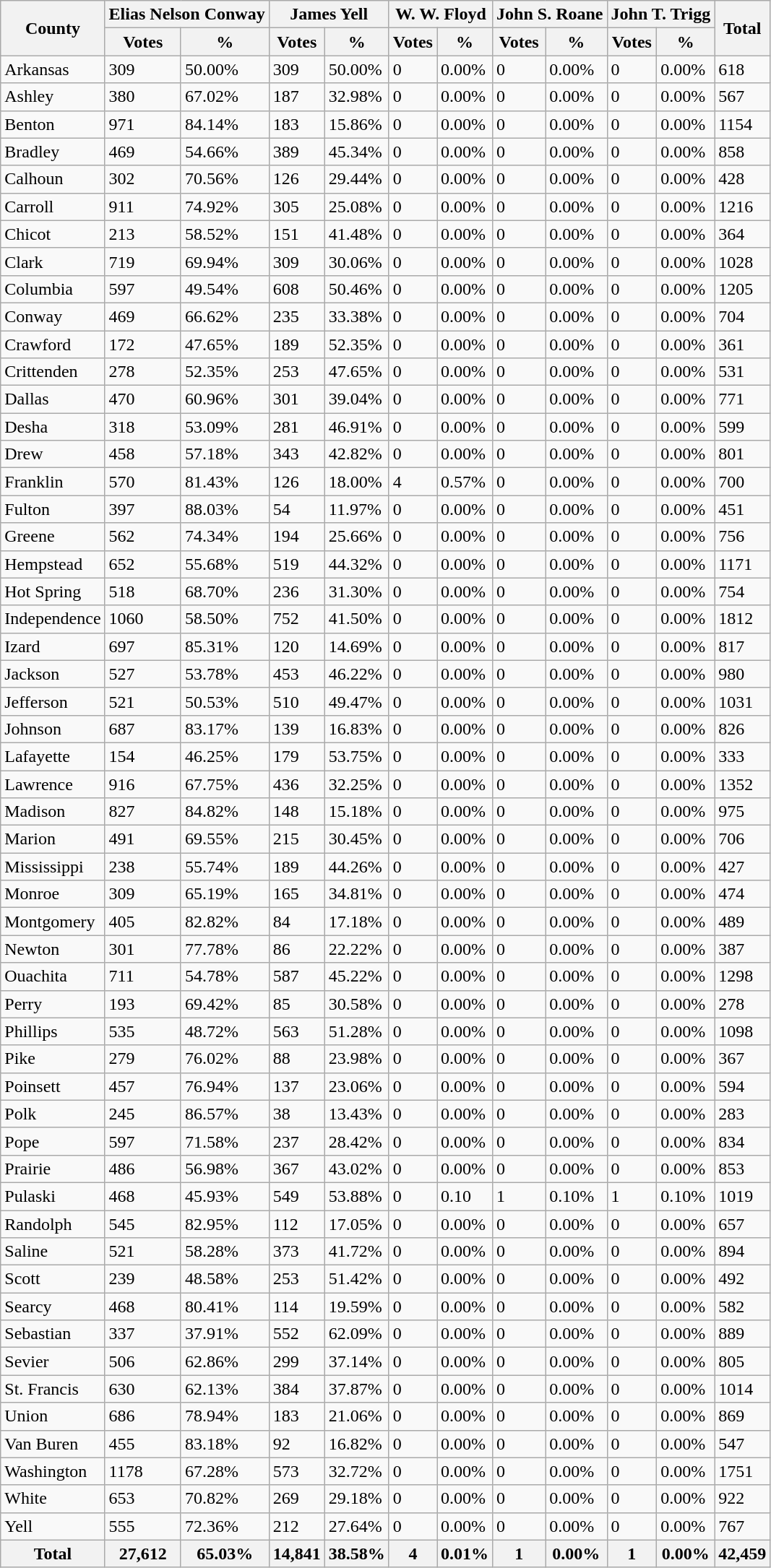<table class="wikitable sortable mw-collapsible mw-collapsed">
<tr>
<th rowspan="2">County</th>
<th colspan="2">Elias Nelson Conway</th>
<th colspan="2">James Yell</th>
<th colspan="2">W. W. Floyd</th>
<th colspan="2">John S. Roane</th>
<th colspan="2">John T. Trigg</th>
<th rowspan="2">Total</th>
</tr>
<tr>
<th>Votes</th>
<th>%</th>
<th>Votes</th>
<th>%</th>
<th>Votes</th>
<th>%</th>
<th>Votes</th>
<th>%</th>
<th>Votes</th>
<th>%</th>
</tr>
<tr>
<td>Arkansas</td>
<td>309</td>
<td>50.00%</td>
<td>309</td>
<td>50.00%</td>
<td>0</td>
<td>0.00%</td>
<td>0</td>
<td>0.00%</td>
<td>0</td>
<td>0.00%</td>
<td>618</td>
</tr>
<tr>
<td>Ashley</td>
<td>380</td>
<td>67.02%</td>
<td>187</td>
<td>32.98%</td>
<td>0</td>
<td>0.00%</td>
<td>0</td>
<td>0.00%</td>
<td>0</td>
<td>0.00%</td>
<td>567</td>
</tr>
<tr>
<td>Benton</td>
<td>971</td>
<td>84.14%</td>
<td>183</td>
<td>15.86%</td>
<td>0</td>
<td>0.00%</td>
<td>0</td>
<td>0.00%</td>
<td>0</td>
<td>0.00%</td>
<td>1154</td>
</tr>
<tr>
<td>Bradley</td>
<td>469</td>
<td>54.66%</td>
<td>389</td>
<td>45.34%</td>
<td>0</td>
<td>0.00%</td>
<td>0</td>
<td>0.00%</td>
<td>0</td>
<td>0.00%</td>
<td>858</td>
</tr>
<tr>
<td>Calhoun</td>
<td>302</td>
<td>70.56%</td>
<td>126</td>
<td>29.44%</td>
<td>0</td>
<td>0.00%</td>
<td>0</td>
<td>0.00%</td>
<td>0</td>
<td>0.00%</td>
<td>428</td>
</tr>
<tr>
<td>Carroll</td>
<td>911</td>
<td>74.92%</td>
<td>305</td>
<td>25.08%</td>
<td>0</td>
<td>0.00%</td>
<td>0</td>
<td>0.00%</td>
<td>0</td>
<td>0.00%</td>
<td>1216</td>
</tr>
<tr>
<td>Chicot</td>
<td>213</td>
<td>58.52%</td>
<td>151</td>
<td>41.48%</td>
<td>0</td>
<td>0.00%</td>
<td>0</td>
<td>0.00%</td>
<td>0</td>
<td>0.00%</td>
<td>364</td>
</tr>
<tr>
<td>Clark</td>
<td>719</td>
<td>69.94%</td>
<td>309</td>
<td>30.06%</td>
<td>0</td>
<td>0.00%</td>
<td>0</td>
<td>0.00%</td>
<td>0</td>
<td>0.00%</td>
<td>1028</td>
</tr>
<tr>
<td>Columbia</td>
<td>597</td>
<td>49.54%</td>
<td>608</td>
<td>50.46%</td>
<td>0</td>
<td>0.00%</td>
<td>0</td>
<td>0.00%</td>
<td>0</td>
<td>0.00%</td>
<td>1205</td>
</tr>
<tr>
<td>Conway</td>
<td>469</td>
<td>66.62%</td>
<td>235</td>
<td>33.38%</td>
<td>0</td>
<td>0.00%</td>
<td>0</td>
<td>0.00%</td>
<td>0</td>
<td>0.00%</td>
<td>704</td>
</tr>
<tr>
<td>Crawford</td>
<td>172</td>
<td>47.65%</td>
<td>189</td>
<td>52.35%</td>
<td>0</td>
<td>0.00%</td>
<td>0</td>
<td>0.00%</td>
<td>0</td>
<td>0.00%</td>
<td>361</td>
</tr>
<tr>
<td>Crittenden</td>
<td>278</td>
<td>52.35%</td>
<td>253</td>
<td>47.65%</td>
<td>0</td>
<td>0.00%</td>
<td>0</td>
<td>0.00%</td>
<td>0</td>
<td>0.00%</td>
<td>531</td>
</tr>
<tr>
<td>Dallas</td>
<td>470</td>
<td>60.96%</td>
<td>301</td>
<td>39.04%</td>
<td>0</td>
<td>0.00%</td>
<td>0</td>
<td>0.00%</td>
<td>0</td>
<td>0.00%</td>
<td>771</td>
</tr>
<tr>
<td>Desha</td>
<td>318</td>
<td>53.09%</td>
<td>281</td>
<td>46.91%</td>
<td>0</td>
<td>0.00%</td>
<td>0</td>
<td>0.00%</td>
<td>0</td>
<td>0.00%</td>
<td>599</td>
</tr>
<tr>
<td>Drew</td>
<td>458</td>
<td>57.18%</td>
<td>343</td>
<td>42.82%</td>
<td>0</td>
<td>0.00%</td>
<td>0</td>
<td>0.00%</td>
<td>0</td>
<td>0.00%</td>
<td>801</td>
</tr>
<tr>
<td>Franklin</td>
<td>570</td>
<td>81.43%</td>
<td>126</td>
<td>18.00%</td>
<td>4</td>
<td>0.57%</td>
<td>0</td>
<td>0.00%</td>
<td>0</td>
<td>0.00%</td>
<td>700</td>
</tr>
<tr>
<td>Fulton</td>
<td>397</td>
<td>88.03%</td>
<td>54</td>
<td>11.97%</td>
<td>0</td>
<td>0.00%</td>
<td>0</td>
<td>0.00%</td>
<td>0</td>
<td>0.00%</td>
<td>451</td>
</tr>
<tr>
<td>Greene</td>
<td>562</td>
<td>74.34%</td>
<td>194</td>
<td>25.66%</td>
<td>0</td>
<td>0.00%</td>
<td>0</td>
<td>0.00%</td>
<td>0</td>
<td>0.00%</td>
<td>756</td>
</tr>
<tr>
<td>Hempstead</td>
<td>652</td>
<td>55.68%</td>
<td>519</td>
<td>44.32%</td>
<td>0</td>
<td>0.00%</td>
<td>0</td>
<td>0.00%</td>
<td>0</td>
<td>0.00%</td>
<td>1171</td>
</tr>
<tr>
<td>Hot Spring</td>
<td>518</td>
<td>68.70%</td>
<td>236</td>
<td>31.30%</td>
<td>0</td>
<td>0.00%</td>
<td>0</td>
<td>0.00%</td>
<td>0</td>
<td>0.00%</td>
<td>754</td>
</tr>
<tr>
<td>Independence</td>
<td>1060</td>
<td>58.50%</td>
<td>752</td>
<td>41.50%</td>
<td>0</td>
<td>0.00%</td>
<td>0</td>
<td>0.00%</td>
<td>0</td>
<td>0.00%</td>
<td>1812</td>
</tr>
<tr>
<td>Izard</td>
<td>697</td>
<td>85.31%</td>
<td>120</td>
<td>14.69%</td>
<td>0</td>
<td>0.00%</td>
<td>0</td>
<td>0.00%</td>
<td>0</td>
<td>0.00%</td>
<td>817</td>
</tr>
<tr>
<td>Jackson</td>
<td>527</td>
<td>53.78%</td>
<td>453</td>
<td>46.22%</td>
<td>0</td>
<td>0.00%</td>
<td>0</td>
<td>0.00%</td>
<td>0</td>
<td>0.00%</td>
<td>980</td>
</tr>
<tr>
<td>Jefferson</td>
<td>521</td>
<td>50.53%</td>
<td>510</td>
<td>49.47%</td>
<td>0</td>
<td>0.00%</td>
<td>0</td>
<td>0.00%</td>
<td>0</td>
<td>0.00%</td>
<td>1031</td>
</tr>
<tr>
<td>Johnson</td>
<td>687</td>
<td>83.17%</td>
<td>139</td>
<td>16.83%</td>
<td>0</td>
<td>0.00%</td>
<td>0</td>
<td>0.00%</td>
<td>0</td>
<td>0.00%</td>
<td>826</td>
</tr>
<tr>
<td>Lafayette</td>
<td>154</td>
<td>46.25%</td>
<td>179</td>
<td>53.75%</td>
<td>0</td>
<td>0.00%</td>
<td>0</td>
<td>0.00%</td>
<td>0</td>
<td>0.00%</td>
<td>333</td>
</tr>
<tr>
<td>Lawrence</td>
<td>916</td>
<td>67.75%</td>
<td>436</td>
<td>32.25%</td>
<td>0</td>
<td>0.00%</td>
<td>0</td>
<td>0.00%</td>
<td>0</td>
<td>0.00%</td>
<td>1352</td>
</tr>
<tr>
<td>Madison</td>
<td>827</td>
<td>84.82%</td>
<td>148</td>
<td>15.18%</td>
<td>0</td>
<td>0.00%</td>
<td>0</td>
<td>0.00%</td>
<td>0</td>
<td>0.00%</td>
<td>975</td>
</tr>
<tr>
<td>Marion</td>
<td>491</td>
<td>69.55%</td>
<td>215</td>
<td>30.45%</td>
<td>0</td>
<td>0.00%</td>
<td>0</td>
<td>0.00%</td>
<td>0</td>
<td>0.00%</td>
<td>706</td>
</tr>
<tr>
<td>Mississippi</td>
<td>238</td>
<td>55.74%</td>
<td>189</td>
<td>44.26%</td>
<td>0</td>
<td>0.00%</td>
<td>0</td>
<td>0.00%</td>
<td>0</td>
<td>0.00%</td>
<td>427</td>
</tr>
<tr>
<td>Monroe</td>
<td>309</td>
<td>65.19%</td>
<td>165</td>
<td>34.81%</td>
<td>0</td>
<td>0.00%</td>
<td>0</td>
<td>0.00%</td>
<td>0</td>
<td>0.00%</td>
<td>474</td>
</tr>
<tr>
<td>Montgomery</td>
<td>405</td>
<td>82.82%</td>
<td>84</td>
<td>17.18%</td>
<td>0</td>
<td>0.00%</td>
<td>0</td>
<td>0.00%</td>
<td>0</td>
<td>0.00%</td>
<td>489</td>
</tr>
<tr>
<td>Newton</td>
<td>301</td>
<td>77.78%</td>
<td>86</td>
<td>22.22%</td>
<td>0</td>
<td>0.00%</td>
<td>0</td>
<td>0.00%</td>
<td>0</td>
<td>0.00%</td>
<td>387</td>
</tr>
<tr>
<td>Ouachita</td>
<td>711</td>
<td>54.78%</td>
<td>587</td>
<td>45.22%</td>
<td>0</td>
<td>0.00%</td>
<td>0</td>
<td>0.00%</td>
<td>0</td>
<td>0.00%</td>
<td>1298</td>
</tr>
<tr>
<td>Perry</td>
<td>193</td>
<td>69.42%</td>
<td>85</td>
<td>30.58%</td>
<td>0</td>
<td>0.00%</td>
<td>0</td>
<td>0.00%</td>
<td>0</td>
<td>0.00%</td>
<td>278</td>
</tr>
<tr>
<td>Phillips</td>
<td>535</td>
<td>48.72%</td>
<td>563</td>
<td>51.28%</td>
<td>0</td>
<td>0.00%</td>
<td>0</td>
<td>0.00%</td>
<td>0</td>
<td>0.00%</td>
<td>1098</td>
</tr>
<tr>
<td>Pike</td>
<td>279</td>
<td>76.02%</td>
<td>88</td>
<td>23.98%</td>
<td>0</td>
<td>0.00%</td>
<td>0</td>
<td>0.00%</td>
<td>0</td>
<td>0.00%</td>
<td>367</td>
</tr>
<tr>
<td>Poinsett</td>
<td>457</td>
<td>76.94%</td>
<td>137</td>
<td>23.06%</td>
<td>0</td>
<td>0.00%</td>
<td>0</td>
<td>0.00%</td>
<td>0</td>
<td>0.00%</td>
<td>594</td>
</tr>
<tr>
<td>Polk</td>
<td>245</td>
<td>86.57%</td>
<td>38</td>
<td>13.43%</td>
<td>0</td>
<td>0.00%</td>
<td>0</td>
<td>0.00%</td>
<td>0</td>
<td>0.00%</td>
<td>283</td>
</tr>
<tr>
<td>Pope</td>
<td>597</td>
<td>71.58%</td>
<td>237</td>
<td>28.42%</td>
<td>0</td>
<td>0.00%</td>
<td>0</td>
<td>0.00%</td>
<td>0</td>
<td>0.00%</td>
<td>834</td>
</tr>
<tr>
<td>Prairie</td>
<td>486</td>
<td>56.98%</td>
<td>367</td>
<td>43.02%</td>
<td>0</td>
<td>0.00%</td>
<td>0</td>
<td>0.00%</td>
<td>0</td>
<td>0.00%</td>
<td>853</td>
</tr>
<tr>
<td>Pulaski</td>
<td>468</td>
<td>45.93%</td>
<td>549</td>
<td>53.88%</td>
<td>0</td>
<td>0.10</td>
<td>1</td>
<td>0.10%</td>
<td>1</td>
<td>0.10%</td>
<td>1019</td>
</tr>
<tr>
<td>Randolph</td>
<td>545</td>
<td>82.95%</td>
<td>112</td>
<td>17.05%</td>
<td>0</td>
<td>0.00%</td>
<td>0</td>
<td>0.00%</td>
<td>0</td>
<td>0.00%</td>
<td>657</td>
</tr>
<tr>
<td>Saline</td>
<td>521</td>
<td>58.28%</td>
<td>373</td>
<td>41.72%</td>
<td>0</td>
<td>0.00%</td>
<td>0</td>
<td>0.00%</td>
<td>0</td>
<td>0.00%</td>
<td>894</td>
</tr>
<tr>
<td>Scott</td>
<td>239</td>
<td>48.58%</td>
<td>253</td>
<td>51.42%</td>
<td>0</td>
<td>0.00%</td>
<td>0</td>
<td>0.00%</td>
<td>0</td>
<td>0.00%</td>
<td>492</td>
</tr>
<tr>
<td>Searcy</td>
<td>468</td>
<td>80.41%</td>
<td>114</td>
<td>19.59%</td>
<td>0</td>
<td>0.00%</td>
<td>0</td>
<td>0.00%</td>
<td>0</td>
<td>0.00%</td>
<td>582</td>
</tr>
<tr>
<td>Sebastian</td>
<td>337</td>
<td>37.91%</td>
<td>552</td>
<td>62.09%</td>
<td>0</td>
<td>0.00%</td>
<td>0</td>
<td>0.00%</td>
<td>0</td>
<td>0.00%</td>
<td>889</td>
</tr>
<tr>
<td>Sevier</td>
<td>506</td>
<td>62.86%</td>
<td>299</td>
<td>37.14%</td>
<td>0</td>
<td>0.00%</td>
<td>0</td>
<td>0.00%</td>
<td>0</td>
<td>0.00%</td>
<td>805</td>
</tr>
<tr>
<td>St. Francis</td>
<td>630</td>
<td>62.13%</td>
<td>384</td>
<td>37.87%</td>
<td>0</td>
<td>0.00%</td>
<td>0</td>
<td>0.00%</td>
<td>0</td>
<td>0.00%</td>
<td>1014</td>
</tr>
<tr>
<td>Union</td>
<td>686</td>
<td>78.94%</td>
<td>183</td>
<td>21.06%</td>
<td>0</td>
<td>0.00%</td>
<td>0</td>
<td>0.00%</td>
<td>0</td>
<td>0.00%</td>
<td>869</td>
</tr>
<tr>
<td>Van Buren</td>
<td>455</td>
<td>83.18%</td>
<td>92</td>
<td>16.82%</td>
<td>0</td>
<td>0.00%</td>
<td>0</td>
<td>0.00%</td>
<td>0</td>
<td>0.00%</td>
<td>547</td>
</tr>
<tr>
<td>Washington</td>
<td>1178</td>
<td>67.28%</td>
<td>573</td>
<td>32.72%</td>
<td>0</td>
<td>0.00%</td>
<td>0</td>
<td>0.00%</td>
<td>0</td>
<td>0.00%</td>
<td>1751</td>
</tr>
<tr>
<td>White</td>
<td>653</td>
<td>70.82%</td>
<td>269</td>
<td>29.18%</td>
<td>0</td>
<td>0.00%</td>
<td>0</td>
<td>0.00%</td>
<td>0</td>
<td>0.00%</td>
<td>922</td>
</tr>
<tr>
<td>Yell</td>
<td>555</td>
<td>72.36%</td>
<td>212</td>
<td>27.64%</td>
<td>0</td>
<td>0.00%</td>
<td>0</td>
<td>0.00%</td>
<td>0</td>
<td>0.00%</td>
<td>767</td>
</tr>
<tr>
<th>Total</th>
<th>27,612</th>
<th>65.03%</th>
<th>14,841</th>
<th>38.58%</th>
<th>4</th>
<th>0.01%</th>
<th>1</th>
<th>0.00%</th>
<th>1</th>
<th>0.00%</th>
<th>42,459</th>
</tr>
</table>
